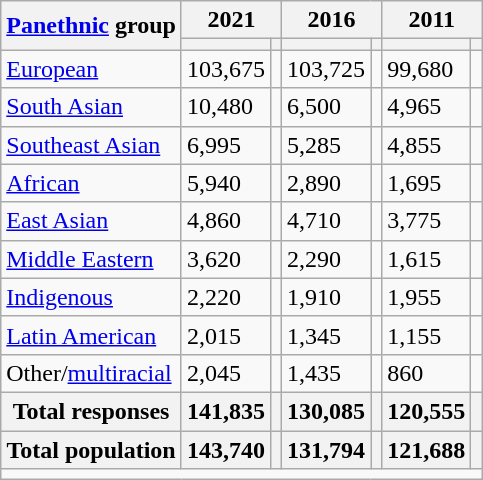<table class="wikitable collapsible sortable">
<tr>
<th rowspan="2"><a href='#'>Panethnic</a> group</th>
<th colspan="2">2021</th>
<th colspan="2">2016</th>
<th colspan="2">2011</th>
</tr>
<tr>
<th><a href='#'></a></th>
<th></th>
<th></th>
<th></th>
<th></th>
<th></th>
</tr>
<tr>
<td><a href='#'>European</a></td>
<td>103,675</td>
<td></td>
<td>103,725</td>
<td></td>
<td>99,680</td>
<td></td>
</tr>
<tr>
<td><a href='#'>South Asian</a></td>
<td>10,480</td>
<td></td>
<td>6,500</td>
<td></td>
<td>4,965</td>
<td></td>
</tr>
<tr>
<td><a href='#'>Southeast Asian</a></td>
<td>6,995</td>
<td></td>
<td>5,285</td>
<td></td>
<td>4,855</td>
<td></td>
</tr>
<tr>
<td><a href='#'>African</a></td>
<td>5,940</td>
<td></td>
<td>2,890</td>
<td></td>
<td>1,695</td>
<td></td>
</tr>
<tr>
<td><a href='#'>East Asian</a></td>
<td>4,860</td>
<td></td>
<td>4,710</td>
<td></td>
<td>3,775</td>
<td></td>
</tr>
<tr>
<td><a href='#'>Middle Eastern</a></td>
<td>3,620</td>
<td></td>
<td>2,290</td>
<td></td>
<td>1,615</td>
<td></td>
</tr>
<tr>
<td><a href='#'>Indigenous</a></td>
<td>2,220</td>
<td></td>
<td>1,910</td>
<td></td>
<td>1,955</td>
<td></td>
</tr>
<tr>
<td><a href='#'>Latin American</a></td>
<td>2,015</td>
<td></td>
<td>1,345</td>
<td></td>
<td>1,155</td>
<td></td>
</tr>
<tr>
<td>Other/<a href='#'>multiracial</a></td>
<td>2,045</td>
<td></td>
<td>1,435</td>
<td></td>
<td>860</td>
<td></td>
</tr>
<tr>
<th>Total responses</th>
<th>141,835</th>
<th></th>
<th>130,085</th>
<th></th>
<th>120,555</th>
<th></th>
</tr>
<tr class="sortbottom">
<th>Total population</th>
<th>143,740</th>
<th></th>
<th>131,794</th>
<th></th>
<th>121,688</th>
<th></th>
</tr>
<tr class="sortbottom">
<td colspan="15"></td>
</tr>
</table>
